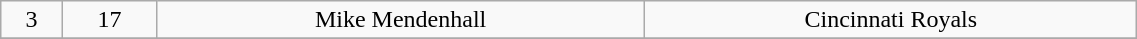<table class="wikitable" width="60%">
<tr align="center" bgcolor="">
<td>3</td>
<td>17</td>
<td>Mike Mendenhall</td>
<td>Cincinnati Royals</td>
</tr>
<tr align="center" bgcolor="">
</tr>
</table>
